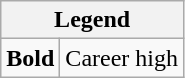<table class="wikitable mw-collapsible mw-collapsed">
<tr>
<th colspan="2">Legend</th>
</tr>
<tr>
<td><strong>Bold</strong></td>
<td>Career high</td>
</tr>
</table>
